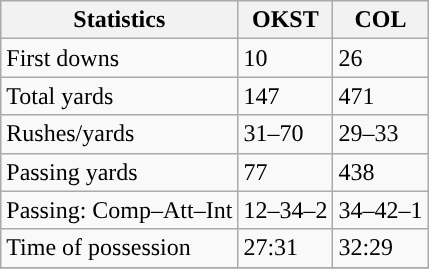<table class="wikitable" style="float: left;">
<tr>
<th>Statistics</th>
<th>OKST</th>
<th>COL</th>
</tr>
<tr>
<td>First downs</td>
<td>10</td>
<td>26</td>
</tr>
<tr>
<td>Total yards</td>
<td>147</td>
<td>471</td>
</tr>
<tr>
<td>Rushes/yards</td>
<td>31–70</td>
<td>29–33</td>
</tr>
<tr>
<td>Passing yards</td>
<td>77</td>
<td>438</td>
</tr>
<tr>
<td>Passing: Comp–Att–Int</td>
<td>12–34–2</td>
<td>34–42–1</td>
</tr>
<tr>
<td>Time of possession</td>
<td>27:31</td>
<td>32:29</td>
</tr>
<tr>
</tr>
</table>
